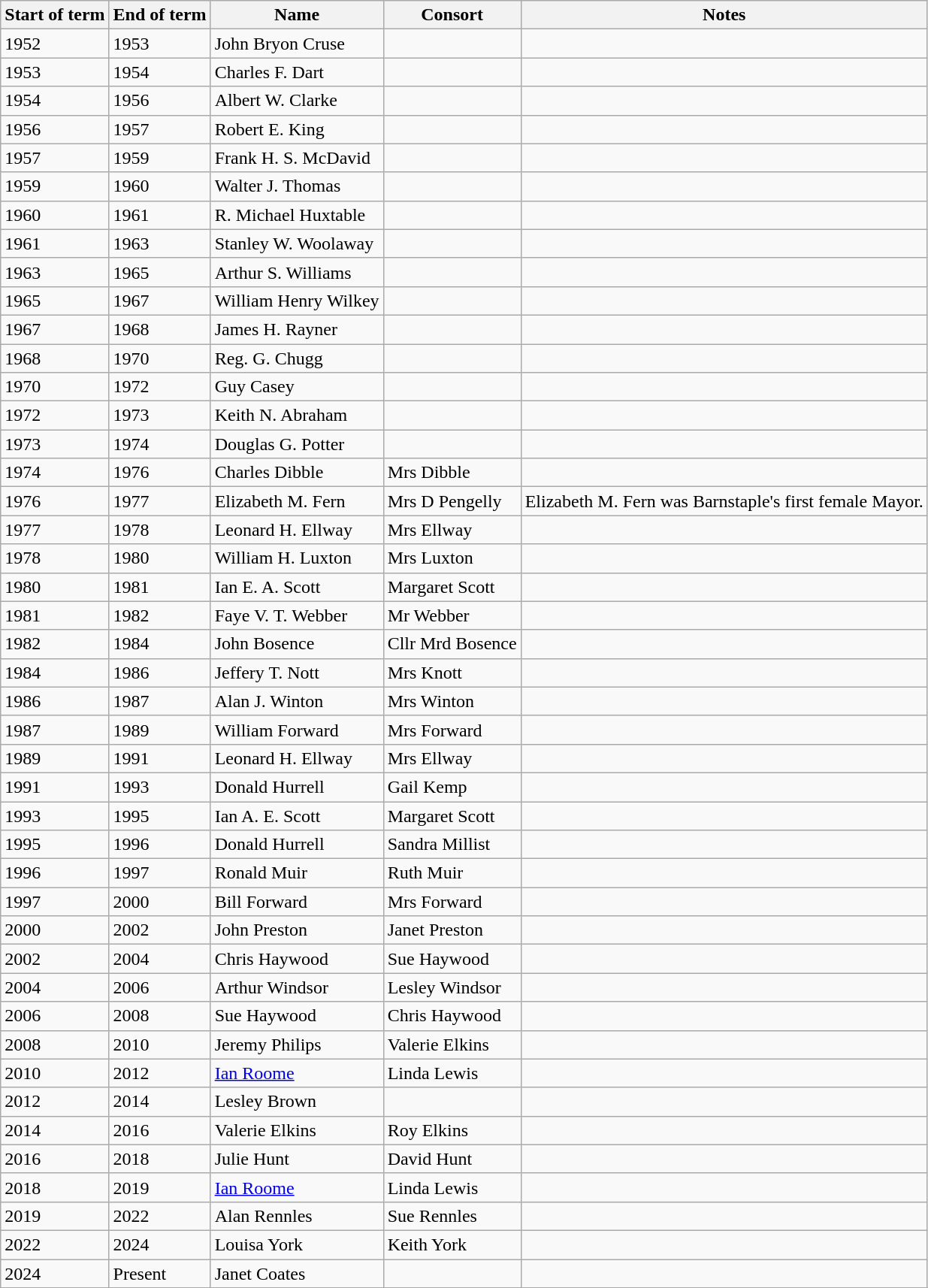<table class="wikitable mw-collapsible mw-collapsed">
<tr>
<th>Start of term</th>
<th>End of term</th>
<th>Name</th>
<th>Consort</th>
<th>Notes</th>
</tr>
<tr>
<td>1952</td>
<td>1953</td>
<td>John Bryon Cruse</td>
<td></td>
<td></td>
</tr>
<tr>
<td>1953</td>
<td>1954</td>
<td>Charles F. Dart</td>
<td></td>
<td></td>
</tr>
<tr>
<td>1954</td>
<td>1956</td>
<td>Albert W. Clarke</td>
<td></td>
<td></td>
</tr>
<tr>
<td>1956</td>
<td>1957</td>
<td>Robert E. King</td>
<td></td>
<td></td>
</tr>
<tr>
<td>1957</td>
<td>1959</td>
<td>Frank H. S. McDavid</td>
<td></td>
<td></td>
</tr>
<tr>
<td>1959</td>
<td>1960</td>
<td>Walter J. Thomas</td>
<td></td>
<td></td>
</tr>
<tr>
<td>1960</td>
<td>1961</td>
<td>R. Michael Huxtable</td>
<td></td>
<td></td>
</tr>
<tr>
<td>1961</td>
<td>1963</td>
<td>Stanley W. Woolaway</td>
<td></td>
<td></td>
</tr>
<tr>
<td>1963</td>
<td>1965</td>
<td>Arthur S. Williams</td>
<td></td>
<td></td>
</tr>
<tr>
<td>1965</td>
<td>1967</td>
<td>William Henry Wilkey</td>
<td></td>
<td></td>
</tr>
<tr>
<td>1967</td>
<td>1968</td>
<td>James H. Rayner</td>
<td></td>
<td></td>
</tr>
<tr>
<td>1968</td>
<td>1970</td>
<td>Reg. G. Chugg</td>
<td></td>
<td></td>
</tr>
<tr>
<td>1970</td>
<td>1972</td>
<td>Guy Casey</td>
<td></td>
<td></td>
</tr>
<tr>
<td>1972</td>
<td>1973</td>
<td>Keith N. Abraham</td>
<td></td>
<td></td>
</tr>
<tr>
<td>1973</td>
<td>1974</td>
<td>Douglas G. Potter</td>
<td></td>
<td></td>
</tr>
<tr>
<td>1974</td>
<td>1976</td>
<td>Charles Dibble</td>
<td>Mrs Dibble</td>
<td></td>
</tr>
<tr>
<td>1976</td>
<td>1977</td>
<td>Elizabeth M. Fern</td>
<td>Mrs D Pengelly</td>
<td>Elizabeth M. Fern was Barnstaple's first female Mayor.</td>
</tr>
<tr>
<td>1977</td>
<td>1978</td>
<td>Leonard H. Ellway</td>
<td>Mrs Ellway</td>
<td></td>
</tr>
<tr>
<td>1978</td>
<td>1980</td>
<td>William H. Luxton</td>
<td>Mrs Luxton</td>
<td></td>
</tr>
<tr>
<td>1980</td>
<td>1981</td>
<td>Ian E. A. Scott</td>
<td>Margaret Scott</td>
<td></td>
</tr>
<tr>
<td>1981</td>
<td>1982</td>
<td>Faye V. T. Webber</td>
<td>Mr Webber</td>
<td></td>
</tr>
<tr>
<td>1982</td>
<td>1984</td>
<td>John Bosence</td>
<td>Cllr Mrd Bosence</td>
<td></td>
</tr>
<tr>
<td>1984</td>
<td>1986</td>
<td>Jeffery T. Nott</td>
<td>Mrs Knott</td>
<td></td>
</tr>
<tr>
<td>1986</td>
<td>1987</td>
<td>Alan J. Winton</td>
<td>Mrs Winton</td>
<td></td>
</tr>
<tr>
<td>1987</td>
<td>1989</td>
<td>William Forward</td>
<td>Mrs Forward</td>
<td></td>
</tr>
<tr>
<td>1989</td>
<td>1991</td>
<td>Leonard H. Ellway</td>
<td>Mrs Ellway</td>
<td></td>
</tr>
<tr>
<td>1991</td>
<td>1993</td>
<td>Donald Hurrell</td>
<td>Gail Kemp</td>
<td></td>
</tr>
<tr>
<td>1993</td>
<td>1995</td>
<td>Ian A. E. Scott</td>
<td>Margaret Scott</td>
<td></td>
</tr>
<tr>
<td>1995</td>
<td>1996</td>
<td>Donald Hurrell</td>
<td>Sandra Millist</td>
<td></td>
</tr>
<tr>
<td>1996</td>
<td>1997</td>
<td>Ronald Muir</td>
<td>Ruth Muir</td>
<td></td>
</tr>
<tr>
<td>1997</td>
<td>2000</td>
<td>Bill Forward</td>
<td>Mrs Forward</td>
<td></td>
</tr>
<tr>
<td>2000</td>
<td>2002</td>
<td>John Preston</td>
<td>Janet Preston</td>
<td></td>
</tr>
<tr>
<td>2002</td>
<td>2004</td>
<td>Chris Haywood</td>
<td>Sue Haywood</td>
<td></td>
</tr>
<tr>
<td>2004</td>
<td>2006</td>
<td>Arthur Windsor</td>
<td>Lesley Windsor</td>
<td></td>
</tr>
<tr>
<td>2006</td>
<td>2008</td>
<td>Sue Haywood</td>
<td>Chris Haywood</td>
<td></td>
</tr>
<tr>
<td>2008</td>
<td>2010</td>
<td>Jeremy Philips</td>
<td>Valerie Elkins</td>
<td></td>
</tr>
<tr>
<td>2010</td>
<td>2012</td>
<td><a href='#'>Ian Roome</a></td>
<td>Linda Lewis</td>
<td></td>
</tr>
<tr>
<td>2012</td>
<td>2014</td>
<td>Lesley Brown</td>
<td></td>
<td></td>
</tr>
<tr>
<td>2014</td>
<td>2016</td>
<td>Valerie Elkins</td>
<td>Roy Elkins</td>
<td></td>
</tr>
<tr>
<td>2016</td>
<td>2018</td>
<td>Julie Hunt</td>
<td>David Hunt</td>
<td></td>
</tr>
<tr>
<td>2018</td>
<td>2019</td>
<td><a href='#'>Ian Roome</a></td>
<td>Linda Lewis</td>
<td></td>
</tr>
<tr>
<td>2019</td>
<td>2022</td>
<td>Alan Rennles</td>
<td>Sue Rennles</td>
<td></td>
</tr>
<tr>
<td>2022</td>
<td>2024</td>
<td>Louisa York</td>
<td>Keith York</td>
<td></td>
</tr>
<tr>
<td>2024</td>
<td>Present</td>
<td>Janet Coates</td>
<td></td>
<td></td>
</tr>
</table>
